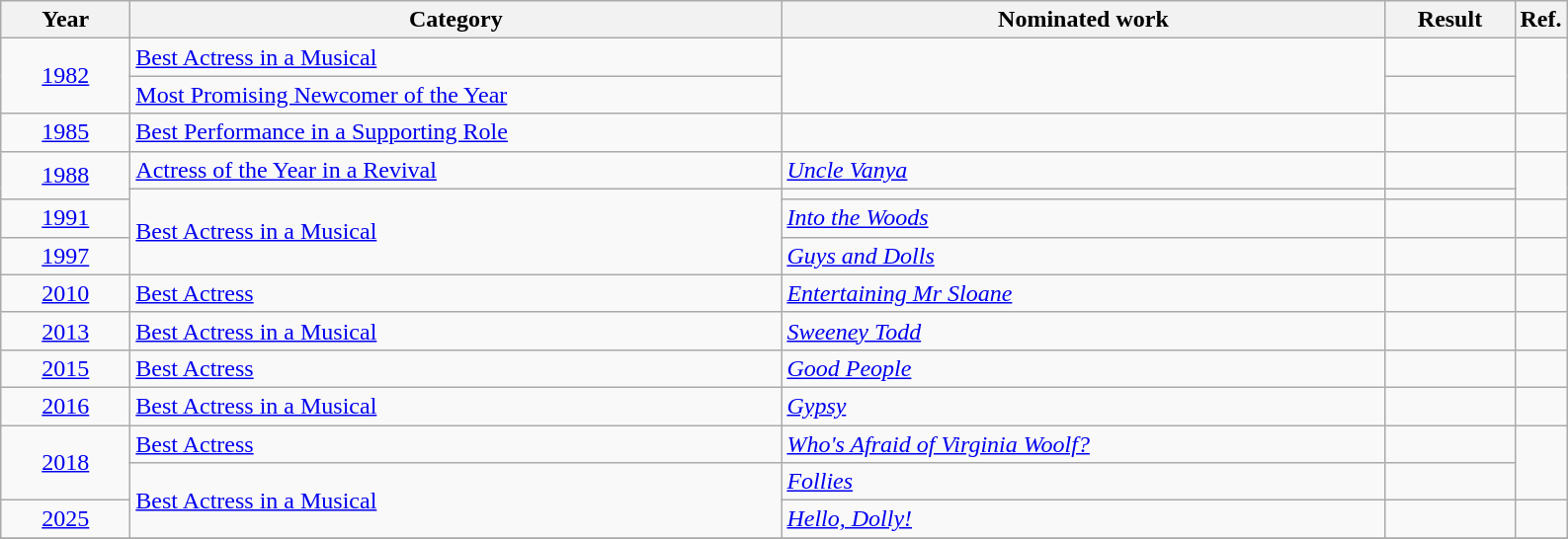<table class=wikitable>
<tr>
<th scope="col" style="width:5em;">Year</th>
<th scope="col" style="width:27em;">Category</th>
<th scope="col" style="width:25em;">Nominated work</th>
<th scope="col" style="width:5em;">Result</th>
<th>Ref.</th>
</tr>
<tr>
<td rowspan="2" style="text-align:center;"><a href='#'>1982</a></td>
<td><a href='#'>Best Actress in a Musical</a></td>
<td rowspan="2"><em></em></td>
<td></td>
<td rowspan="2" style="text-align:center;"></td>
</tr>
<tr>
<td><a href='#'>Most Promising Newcomer of the Year</a></td>
<td></td>
</tr>
<tr>
<td style="text-align:center;"><a href='#'>1985</a></td>
<td><a href='#'>Best Performance in a Supporting Role</a></td>
<td></td>
<td></td>
<td style="text-align:center;"></td>
</tr>
<tr>
<td rowspan="2" style="text-align:center;"><a href='#'>1988</a></td>
<td><a href='#'>Actress of the Year in a Revival</a></td>
<td><em><a href='#'>Uncle Vanya</a></em></td>
<td></td>
<td rowspan="2" style="text-align:center;"></td>
</tr>
<tr>
<td rowspan="3"><a href='#'>Best Actress in a Musical</a></td>
<td><em></em></td>
<td></td>
</tr>
<tr>
<td style="text-align:center;"><a href='#'>1991</a></td>
<td><em><a href='#'>Into the Woods</a></em></td>
<td></td>
<td style="text-align:center;"></td>
</tr>
<tr>
<td style="text-align:center;"><a href='#'>1997</a></td>
<td><em><a href='#'>Guys and Dolls</a></em></td>
<td></td>
<td style="text-align:center;"></td>
</tr>
<tr>
<td style="text-align:center;"><a href='#'>2010</a></td>
<td><a href='#'>Best Actress</a></td>
<td><em><a href='#'>Entertaining Mr Sloane</a></em></td>
<td></td>
<td style="text-align:center;"></td>
</tr>
<tr>
<td style="text-align:center;"><a href='#'>2013</a></td>
<td><a href='#'>Best Actress in a Musical</a></td>
<td><em><a href='#'>Sweeney Todd</a></em></td>
<td></td>
<td style="text-align:center;"></td>
</tr>
<tr>
<td style="text-align:center;"><a href='#'>2015</a></td>
<td><a href='#'>Best Actress</a></td>
<td><em><a href='#'>Good People</a></em></td>
<td></td>
<td style="text-align:center;"></td>
</tr>
<tr>
<td style="text-align:center;"><a href='#'>2016</a></td>
<td><a href='#'>Best Actress in a Musical</a></td>
<td><em><a href='#'>Gypsy</a></em></td>
<td></td>
<td style="text-align:center;"></td>
</tr>
<tr>
<td rowspan="2" style="text-align:center;"><a href='#'>2018</a></td>
<td><a href='#'>Best Actress</a></td>
<td><em><a href='#'>Who's Afraid of Virginia Woolf?</a></em></td>
<td></td>
<td rowspan="2" style="text-align:center;"></td>
</tr>
<tr>
<td rowspan=2><a href='#'>Best Actress in a Musical</a></td>
<td><em><a href='#'>Follies</a></em></td>
<td></td>
</tr>
<tr>
<td style="text-align:center;"><a href='#'>2025</a></td>
<td><em><a href='#'>Hello, Dolly!</a></em></td>
<td></td>
<td style="text-align:center;"></td>
</tr>
<tr>
</tr>
</table>
